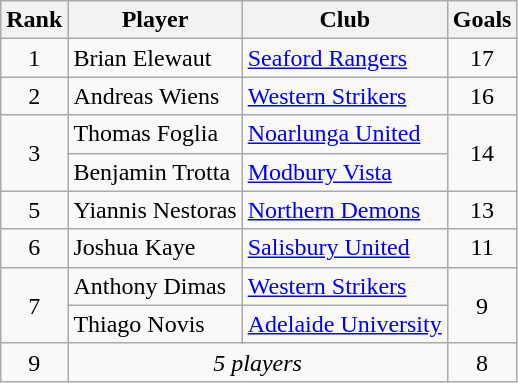<table class="wikitable" style="text-align:center">
<tr>
<th>Rank</th>
<th>Player</th>
<th>Club</th>
<th>Goals</th>
</tr>
<tr>
<td>1</td>
<td align=left>Brian Elewaut</td>
<td align=left><a href='#'>Seaford Rangers</a></td>
<td>17</td>
</tr>
<tr>
<td>2</td>
<td align=left>Andreas Wiens</td>
<td align=left><a href='#'>Western Strikers</a></td>
<td>16</td>
</tr>
<tr>
<td rowspan=2>3</td>
<td align=left>Thomas Foglia</td>
<td align=left><a href='#'>Noarlunga United</a></td>
<td rowspan=2>14</td>
</tr>
<tr>
<td align=left>Benjamin Trotta</td>
<td align=left><a href='#'>Modbury Vista</a></td>
</tr>
<tr>
<td>5</td>
<td align=left>Yiannis Nestoras</td>
<td align=left><a href='#'>Northern Demons</a></td>
<td>13</td>
</tr>
<tr>
<td>6</td>
<td align=left>Joshua Kaye</td>
<td align=left><a href='#'>Salisbury United</a></td>
<td>11</td>
</tr>
<tr>
<td rowspan=2>7</td>
<td align=left>Anthony Dimas</td>
<td align=left><a href='#'>Western Strikers</a></td>
<td rowspan=2>9</td>
</tr>
<tr>
<td align=left>Thiago Novis</td>
<td align=left><a href='#'>Adelaide University</a></td>
</tr>
<tr>
<td>9</td>
<td colspan=2><em>5 players</em></td>
<td>8</td>
</tr>
</table>
